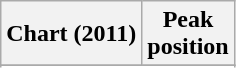<table class="wikitable sortable plainrowheaders" style="text-align:center">
<tr>
<th scope="col">Chart (2011)</th>
<th scope="col">Peak<br> position</th>
</tr>
<tr>
</tr>
<tr>
</tr>
<tr>
</tr>
</table>
